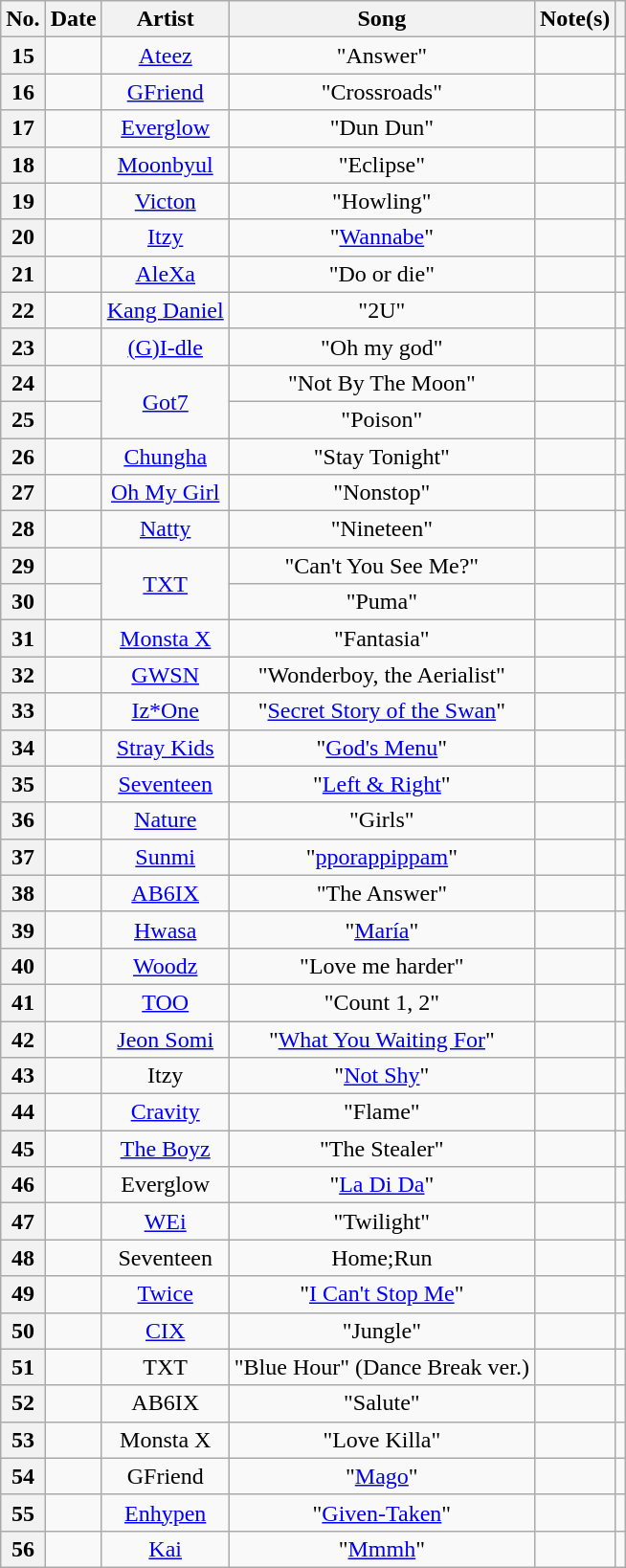<table class="wikitable plainrowheaders sortable" style="text-align:center">
<tr>
<th scope="col">No.</th>
<th scope="col">Date</th>
<th scope="col">Artist</th>
<th scope="col">Song</th>
<th scope="col">Note(s)</th>
<th scope="col" class="unsortable"></th>
</tr>
<tr>
<th scope="row">15</th>
<td></td>
<td><a href='#'>Ateez</a></td>
<td>"Answer"</td>
<td></td>
<td></td>
</tr>
<tr>
<th scope="row">16</th>
<td></td>
<td><a href='#'>GFriend</a></td>
<td>"Crossroads"</td>
<td></td>
<td></td>
</tr>
<tr>
<th scope="row">17</th>
<td></td>
<td><a href='#'>Everglow</a></td>
<td>"Dun Dun"</td>
<td></td>
<td></td>
</tr>
<tr>
<th scope="row">18</th>
<td></td>
<td><a href='#'>Moonbyul</a></td>
<td>"Eclipse"</td>
<td></td>
<td></td>
</tr>
<tr>
<th scope="row">19</th>
<td></td>
<td><a href='#'>Victon</a></td>
<td>"Howling"</td>
<td></td>
<td></td>
</tr>
<tr>
<th scope="row">20</th>
<td></td>
<td><a href='#'>Itzy</a></td>
<td>"<a href='#'>Wannabe</a>"</td>
<td></td>
<td></td>
</tr>
<tr>
<th scope="row">21</th>
<td></td>
<td><a href='#'>AleXa</a></td>
<td>"Do or die"</td>
<td></td>
<td></td>
</tr>
<tr>
<th scope="row">22</th>
<td></td>
<td><a href='#'>Kang Daniel</a></td>
<td>"2U"</td>
<td></td>
<td></td>
</tr>
<tr>
<th scope="row">23</th>
<td></td>
<td><a href='#'>(G)I-dle</a></td>
<td>"Oh my god"</td>
<td></td>
<td></td>
</tr>
<tr>
<th scope="row">24</th>
<td></td>
<td rowspan="2"><a href='#'>Got7</a></td>
<td>"Not By The Moon"</td>
<td></td>
<td></td>
</tr>
<tr>
<th scope="row">25</th>
<td></td>
<td>"Poison"</td>
<td></td>
<td></td>
</tr>
<tr>
<th scope="row">26</th>
<td></td>
<td><a href='#'>Chungha</a></td>
<td>"Stay Tonight"</td>
<td></td>
<td></td>
</tr>
<tr>
<th scope="row">27</th>
<td></td>
<td><a href='#'>Oh My Girl</a></td>
<td>"Nonstop"</td>
<td></td>
<td></td>
</tr>
<tr>
<th scope="row">28</th>
<td></td>
<td><a href='#'>Natty</a></td>
<td>"Nineteen"</td>
<td></td>
<td></td>
</tr>
<tr>
<th scope="row">29</th>
<td></td>
<td rowspan="2"><a href='#'>TXT</a></td>
<td>"Can't You See Me?"</td>
<td></td>
<td></td>
</tr>
<tr>
<th scope="row">30</th>
<td></td>
<td>"Puma"</td>
<td></td>
<td></td>
</tr>
<tr>
<th scope="row">31</th>
<td></td>
<td><a href='#'>Monsta X</a></td>
<td>"Fantasia"</td>
<td></td>
<td></td>
</tr>
<tr>
<th scope="row">32</th>
<td></td>
<td><a href='#'>GWSN</a></td>
<td>"Wonderboy, the Aerialist"</td>
<td></td>
<td></td>
</tr>
<tr>
<th scope="row">33</th>
<td></td>
<td><a href='#'>Iz*One</a></td>
<td>"<a href='#'>Secret Story of the Swan</a>"</td>
<td></td>
<td></td>
</tr>
<tr>
<th scope="row">34</th>
<td></td>
<td><a href='#'>Stray Kids</a></td>
<td>"<a href='#'>God's Menu</a>"</td>
<td></td>
<td></td>
</tr>
<tr>
<th scope="row">35</th>
<td></td>
<td><a href='#'>Seventeen</a></td>
<td>"<a href='#'>Left & Right</a>"</td>
<td></td>
<td></td>
</tr>
<tr>
<th scope="row">36</th>
<td></td>
<td><a href='#'>Nature</a></td>
<td>"Girls"</td>
<td></td>
<td></td>
</tr>
<tr>
<th scope="row">37</th>
<td></td>
<td><a href='#'>Sunmi</a></td>
<td>"<a href='#'>pporappippam</a>"</td>
<td></td>
<td></td>
</tr>
<tr>
<th scope="row">38</th>
<td></td>
<td><a href='#'>AB6IX</a></td>
<td>"The Answer"</td>
<td></td>
<td></td>
</tr>
<tr>
<th scope="row">39</th>
<td></td>
<td><a href='#'>Hwasa</a></td>
<td>"<a href='#'>María</a>"</td>
<td></td>
<td></td>
</tr>
<tr>
<th scope="row">40</th>
<td></td>
<td><a href='#'>Woodz</a></td>
<td>"Love me harder"</td>
<td></td>
<td></td>
</tr>
<tr>
<th scope="row">41</th>
<td></td>
<td><a href='#'>TOO</a></td>
<td>"Count 1, 2"</td>
<td></td>
<td></td>
</tr>
<tr>
<th scope="row">42</th>
<td></td>
<td><a href='#'>Jeon Somi</a></td>
<td>"<a href='#'>What You Waiting For</a>"</td>
<td></td>
<td></td>
</tr>
<tr>
<th scope="row">43</th>
<td></td>
<td>Itzy</td>
<td>"<a href='#'>Not Shy</a>"</td>
<td></td>
<td></td>
</tr>
<tr>
<th scope="row">44</th>
<td></td>
<td><a href='#'>Cravity</a></td>
<td>"Flame"</td>
<td></td>
<td></td>
</tr>
<tr>
<th scope="row">45</th>
<td></td>
<td><a href='#'>The Boyz</a></td>
<td>"The Stealer"</td>
<td></td>
<td></td>
</tr>
<tr>
<th scope="row">46</th>
<td></td>
<td>Everglow</td>
<td>"<a href='#'>La Di Da</a>"</td>
<td></td>
<td></td>
</tr>
<tr>
<th scope="row">47</th>
<td></td>
<td><a href='#'>WEi</a></td>
<td>"Twilight"</td>
<td></td>
<td></td>
</tr>
<tr>
<th scope="row">48</th>
<td></td>
<td>Seventeen</td>
<td>Home;Run</td>
<td></td>
<td></td>
</tr>
<tr>
<th scope="row">49</th>
<td></td>
<td><a href='#'>Twice</a></td>
<td>"<a href='#'>I Can't Stop Me</a>"</td>
<td></td>
<td></td>
</tr>
<tr>
<th scope="row">50</th>
<td></td>
<td><a href='#'>CIX</a></td>
<td>"Jungle"</td>
<td></td>
<td></td>
</tr>
<tr>
<th scope="row">51</th>
<td></td>
<td>TXT</td>
<td>"Blue Hour" (Dance Break ver.)</td>
<td></td>
<td></td>
</tr>
<tr>
<th scope="row">52</th>
<td></td>
<td>AB6IX</td>
<td>"Salute"</td>
<td></td>
<td></td>
</tr>
<tr>
<th scope="row">53</th>
<td></td>
<td>Monsta X</td>
<td>"Love Killa"</td>
<td></td>
<td></td>
</tr>
<tr>
<th scope="row">54</th>
<td></td>
<td>GFriend</td>
<td>"<a href='#'>Mago</a>"</td>
<td></td>
<td></td>
</tr>
<tr>
<th scope="row">55</th>
<td></td>
<td><a href='#'>Enhypen</a></td>
<td>"<a href='#'>Given-Taken</a>"</td>
<td></td>
<td></td>
</tr>
<tr>
<th scope="row">56</th>
<td></td>
<td><a href='#'>Kai</a></td>
<td>"<a href='#'>Mmmh</a>"</td>
<td></td>
<td></td>
</tr>
</table>
